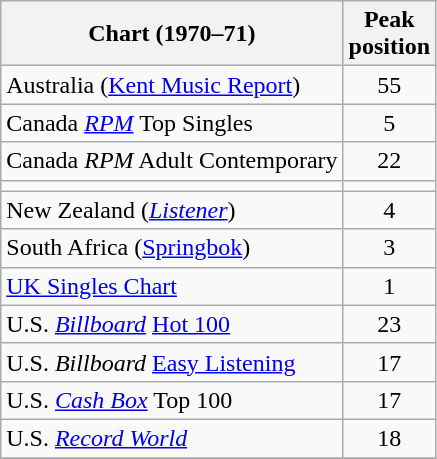<table class="wikitable sortable">
<tr>
<th>Chart (1970–71)</th>
<th>Peak<br>position</th>
</tr>
<tr>
<td>Australia (<a href='#'>Kent Music Report</a>)</td>
<td style="text-align:center;">55</td>
</tr>
<tr>
<td>Canada <em><a href='#'>RPM</a></em> Top Singles</td>
<td style="text-align:center;">5</td>
</tr>
<tr>
<td>Canada <em>RPM</em> Adult Contemporary</td>
<td style="text-align:center;">22</td>
</tr>
<tr>
<td></td>
</tr>
<tr>
<td>New Zealand (<em><a href='#'>Listener</a></em>)</td>
<td style="text-align:center;">4</td>
</tr>
<tr>
<td>South Africa (<a href='#'>Springbok</a>)</td>
<td style="text-align:center;">3</td>
</tr>
<tr>
<td><a href='#'>UK Singles Chart</a></td>
<td style="text-align:center;">1</td>
</tr>
<tr>
<td>U.S. <em><a href='#'>Billboard</a></em> <a href='#'>Hot 100</a></td>
<td style="text-align:center;">23</td>
</tr>
<tr>
<td>U.S. <em>Billboard</em> <a href='#'>Easy Listening</a></td>
<td style="text-align:center;">17</td>
</tr>
<tr>
<td>U.S. <a href='#'><em>Cash Box</em></a> Top 100</td>
<td style="text-align:center;">17</td>
</tr>
<tr>
<td>U.S. <em><a href='#'>Record World</a></em></td>
<td style="text-align:center;">18</td>
</tr>
<tr>
</tr>
</table>
